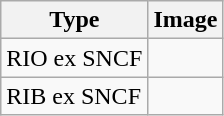<table class="wikitable">
<tr>
<th>Type</th>
<th>Image</th>
</tr>
<tr>
<td>RIO ex SNCF</td>
<td></td>
</tr>
<tr>
<td>RIB ex SNCF</td>
<td></td>
</tr>
</table>
